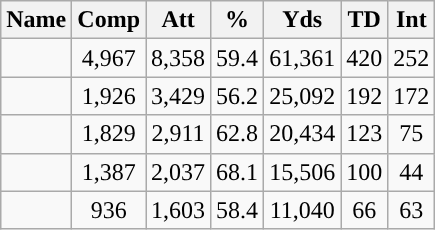<table class="wikitable sortable" style="text-align:center">
<tr>
<th scope="col">Name</th>
<th scope="col">Comp</th>
<th>Att</th>
<th>%</th>
<th>Yds</th>
<th>TD</th>
<th>Int</th>
</tr>
<tr>
<td></td>
<td>4,967</td>
<td>8,358</td>
<td>59.4</td>
<td>61,361</td>
<td>420</td>
<td>252</td>
</tr>
<tr>
<td></td>
<td>1,926</td>
<td>3,429</td>
<td>56.2</td>
<td>25,092</td>
<td>192</td>
<td>172</td>
</tr>
<tr>
<td></td>
<td>1,829</td>
<td>2,911</td>
<td>62.8</td>
<td>20,434</td>
<td>123</td>
<td>75</td>
</tr>
<tr>
<td></td>
<td>1,387</td>
<td>2,037</td>
<td>68.1</td>
<td>15,506</td>
<td>100</td>
<td>44</td>
</tr>
<tr>
<td></td>
<td>936</td>
<td>1,603</td>
<td>58.4</td>
<td>11,040</td>
<td>66</td>
<td>63</td>
</tr>
</table>
